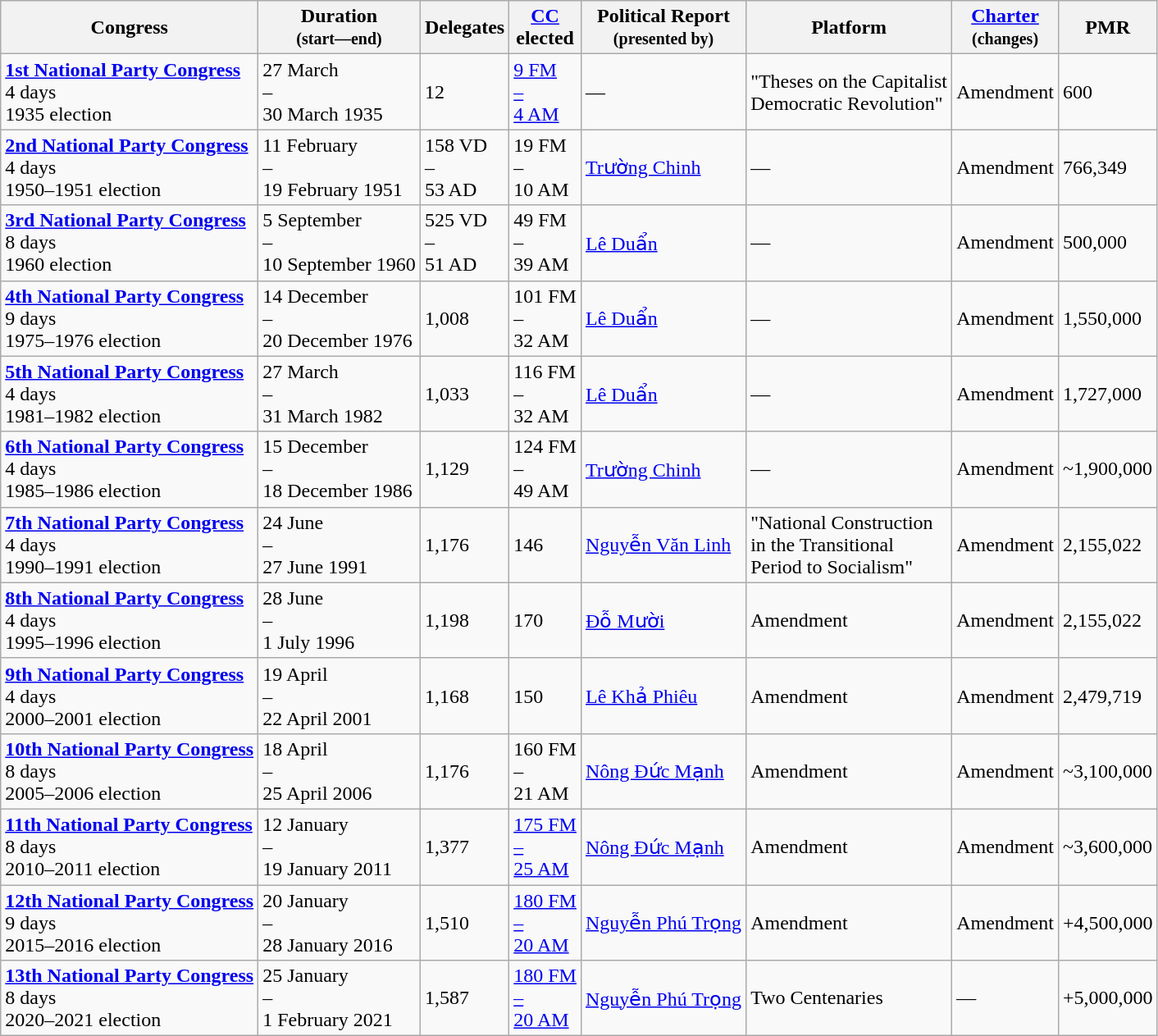<table class="wikitable">
<tr>
<th scope="col">Congress</th>
<th scope="col">Duration<br><small>(start—end)</small></th>
<th scope="col">Delegates</th>
<th scope="col"><a href='#'>CC</a><br>elected</th>
<th scope="col">Political Report<br><small>(presented by)</small></th>
<th scope="col" style="width:10em;">Platform</th>
<th scope="col"><a href='#'>Charter</a><br><small>(changes)</small></th>
<th scope="col">PMR</th>
</tr>
<tr>
<td align="left" scope="row" style="font-weight:normal;"><strong><a href='#'>1st National Party Congress</a></strong><br>4 days<br>1935 election</td>
<td>27 March<br>–<br>30 March 1935</td>
<td>12</td>
<td><a href='#'>9 FM<br>–<br>4 AM</a></td>
<td>—</td>
<td>"Theses on the Capitalist Democratic Revolution"</td>
<td>Amendment</td>
<td>600</td>
</tr>
<tr>
<td align="left" scope="row" style="font-weight:normal;"><strong><a href='#'>2nd National Party Congress</a></strong><br>4 days<br>1950–1951 election</td>
<td>11 February<br>–<br>19 February 1951</td>
<td>158 VD<br>–<br>53 AD</td>
<td>19 FM<br>–<br>10 AM</td>
<td><a href='#'>Trường Chinh</a></td>
<td>—</td>
<td>Amendment</td>
<td>766,349</td>
</tr>
<tr>
<td align="left" scope="row" style="font-weight:normal;"><strong><a href='#'>3rd National Party Congress</a></strong><br>8 days<br>1960 election</td>
<td>5 September<br>–<br>10 September 1960</td>
<td>525 VD<br>–<br>51 AD</td>
<td>49 FM<br>–<br>39 AM</td>
<td><a href='#'>Lê Duẩn</a></td>
<td>—</td>
<td>Amendment</td>
<td>500,000</td>
</tr>
<tr>
<td align="left" scope="row" style="font-weight:normal;"><strong><a href='#'>4th National Party Congress</a></strong><br>9 days<br>1975–1976 election</td>
<td>14 December<br>–<br>20 December 1976</td>
<td>1,008</td>
<td>101 FM<br>–<br>32 AM</td>
<td><a href='#'>Lê Duẩn</a></td>
<td>—</td>
<td>Amendment</td>
<td>1,550,000</td>
</tr>
<tr>
<td align="left" scope="row" style="font-weight:normal;"><strong><a href='#'>5th National Party Congress</a></strong><br>4 days<br>1981–1982 election</td>
<td>27 March<br>–<br>31 March 1982</td>
<td>1,033</td>
<td>116 FM<br>–<br>32 AM</td>
<td><a href='#'>Lê Duẩn</a></td>
<td>—</td>
<td>Amendment</td>
<td>1,727,000</td>
</tr>
<tr>
<td align="left" scope="row" style="font-weight:normal;"><strong><a href='#'>6th National Party Congress</a></strong><br>4 days<br>1985–1986 election</td>
<td>15 December<br>–<br>18 December 1986</td>
<td>1,129</td>
<td>124 FM<br>–<br>49 AM</td>
<td><a href='#'>Trường Chinh</a></td>
<td>—</td>
<td>Amendment</td>
<td>~1,900,000</td>
</tr>
<tr>
<td align="left" scope="row" style="font-weight:normal;"><strong><a href='#'>7th National Party Congress</a></strong><br>4 days<br>1990–1991 election</td>
<td>24 June<br>–<br>27 June 1991</td>
<td>1,176</td>
<td>146</td>
<td><a href='#'>Nguyễn Văn Linh</a></td>
<td>"National Construction in the Transitional Period to Socialism"</td>
<td>Amendment</td>
<td>2,155,022</td>
</tr>
<tr>
<td align="left" scope="row" style="font-weight:normal;"><strong><a href='#'>8th National Party Congress</a></strong><br>4 days<br>1995–1996 election</td>
<td>28 June<br>–<br>1 July 1996</td>
<td>1,198</td>
<td>170</td>
<td><a href='#'>Đỗ Mười</a></td>
<td>Amendment</td>
<td>Amendment</td>
<td>2,155,022</td>
</tr>
<tr>
<td align="left" scope="row" style="font-weight:normal;"><strong><a href='#'>9th National Party Congress</a></strong><br>4 days<br>2000–2001 election</td>
<td>19 April<br>–<br> 22 April 2001</td>
<td>1,168</td>
<td>150</td>
<td><a href='#'>Lê Khả Phiêu</a></td>
<td>Amendment</td>
<td>Amendment</td>
<td>2,479,719</td>
</tr>
<tr>
<td align="left" scope="row" style="font-weight:normal;"><strong><a href='#'>10th National Party Congress</a></strong><br>8 days<br>2005–2006 election</td>
<td>18 April<br>–<br>25 April 2006</td>
<td>1,176</td>
<td>160 FM<br>–<br>21 AM</td>
<td><a href='#'>Nông Đức Mạnh</a></td>
<td>Amendment</td>
<td>Amendment</td>
<td>~3,100,000</td>
</tr>
<tr>
<td align="left" scope="row" style="font-weight:normal;"><strong><a href='#'>11th National Party Congress</a></strong><br>8 days<br>2010–2011 election</td>
<td>12 January<br>–<br>19 January 2011</td>
<td>1,377</td>
<td><a href='#'>175 FM<br>–<br>25 AM</a></td>
<td><a href='#'>Nông Đức Mạnh</a></td>
<td>Amendment</td>
<td>Amendment</td>
<td>~3,600,000</td>
</tr>
<tr>
<td align="left" scope="row" style="font-weight:normal;"><strong><a href='#'>12th National Party Congress</a></strong><br>9 days<br>2015–2016 election</td>
<td>20 January<br>–<br>28 January 2016</td>
<td>1,510</td>
<td><a href='#'>180 FM<br>–<br>20 AM</a></td>
<td><a href='#'>Nguyễn Phú Trọng</a></td>
<td>Amendment</td>
<td>Amendment</td>
<td>+4,500,000</td>
</tr>
<tr>
<td align="left" scope="row" style="font-weight:normal;"><strong><a href='#'>13th National Party Congress</a></strong><br>8 days<br>2020–2021 election</td>
<td>25 January<br>–<br>1 February 2021</td>
<td>1,587</td>
<td><a href='#'>180 FM<br>–<br>20 AM</a></td>
<td><a href='#'>Nguyễn Phú Trọng</a></td>
<td>Two Centenaries</td>
<td>—</td>
<td>+5,000,000</td>
</tr>
</table>
